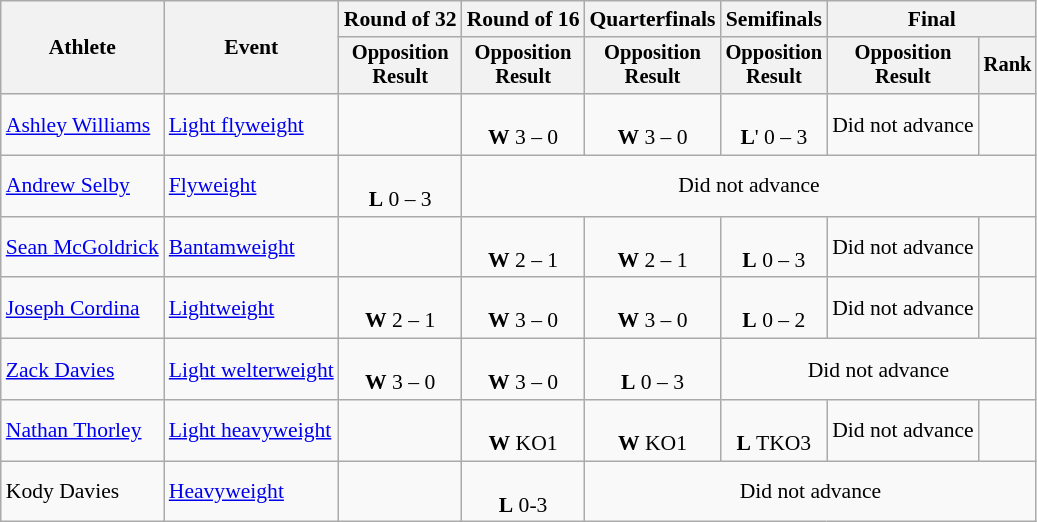<table class="wikitable" style="font-size:90%;">
<tr>
<th rowspan=2>Athlete</th>
<th rowspan=2>Event</th>
<th>Round of 32</th>
<th>Round of 16</th>
<th>Quarterfinals</th>
<th>Semifinals</th>
<th colspan=2>Final</th>
</tr>
<tr style="font-size:95%">
<th>Opposition<br>Result</th>
<th>Opposition<br>Result</th>
<th>Opposition<br>Result</th>
<th>Opposition<br>Result</th>
<th>Opposition<br>Result</th>
<th>Rank</th>
</tr>
<tr align=center>
<td align=left><a href='#'>Ashley Williams</a></td>
<td align=left><a href='#'>Light flyweight</a></td>
<td></td>
<td><br><strong>W</strong> 3 – 0</td>
<td><br><strong>W</strong> 3 – 0</td>
<td><br><strong>L</strong>' 0 – 3</td>
<td>Did not advance</td>
<td></td>
</tr>
<tr align=center>
<td align=left><a href='#'>Andrew Selby</a></td>
<td align=left><a href='#'>Flyweight</a></td>
<td><br><strong>L</strong> 0 – 3</td>
<td colspan=5>Did not advance</td>
</tr>
<tr align=center>
<td align=left><a href='#'>Sean McGoldrick</a></td>
<td align=left><a href='#'>Bantamweight</a></td>
<td></td>
<td><br><strong>W</strong> 2 – 1</td>
<td><br><strong>W</strong> 2 – 1</td>
<td><br><strong>L</strong> 0 – 3</td>
<td>Did not advance</td>
<td></td>
</tr>
<tr align=center>
<td align=left><a href='#'>Joseph Cordina</a></td>
<td align=left><a href='#'>Lightweight</a></td>
<td><br><strong>W</strong> 2 – 1</td>
<td><br><strong>W</strong> 3 – 0</td>
<td><br><strong>W</strong> 3 – 0</td>
<td><br><strong>L</strong> 0 – 2</td>
<td>Did not advance</td>
<td></td>
</tr>
<tr align=center>
<td align=left><a href='#'>Zack Davies</a></td>
<td align=left><a href='#'>Light welterweight</a></td>
<td><br><strong>W</strong> 3 – 0</td>
<td><br><strong>W</strong> 3 – 0</td>
<td><br><strong>L</strong> 0 – 3</td>
<td colspan=3>Did not advance</td>
</tr>
<tr align=center>
<td align=left><a href='#'>Nathan Thorley</a></td>
<td align=left><a href='#'>Light heavyweight</a></td>
<td></td>
<td><br><strong>W</strong> KO1</td>
<td><br><strong>W</strong> KO1</td>
<td><br> <strong>L</strong> TKO3</td>
<td>Did not advance</td>
<td></td>
</tr>
<tr align=center>
<td align=left>Kody Davies</td>
<td align=left><a href='#'>Heavyweight</a></td>
<td></td>
<td><br><strong>L</strong> 0-3</td>
<td colspan=4>Did not advance</td>
</tr>
</table>
